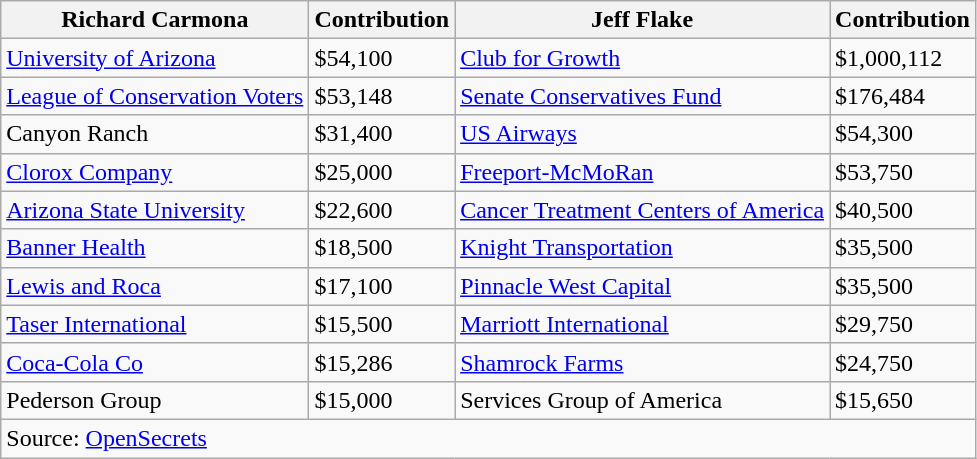<table class="wikitable sortable">
<tr>
<th>Richard Carmona</th>
<th>Contribution</th>
<th>Jeff Flake</th>
<th>Contribution</th>
</tr>
<tr>
<td><a href='#'>University of Arizona</a></td>
<td>$54,100</td>
<td><a href='#'>Club for Growth</a></td>
<td>$1,000,112</td>
</tr>
<tr>
<td><a href='#'>League of Conservation Voters</a></td>
<td>$53,148</td>
<td><a href='#'>Senate Conservatives Fund</a></td>
<td>$176,484</td>
</tr>
<tr>
<td>Canyon Ranch</td>
<td>$31,400</td>
<td><a href='#'>US Airways</a></td>
<td>$54,300</td>
</tr>
<tr>
<td><a href='#'>Clorox Company</a></td>
<td>$25,000</td>
<td><a href='#'>Freeport-McMoRan</a></td>
<td>$53,750</td>
</tr>
<tr>
<td><a href='#'>Arizona State University</a></td>
<td>$22,600</td>
<td><a href='#'>Cancer Treatment Centers of America</a></td>
<td>$40,500</td>
</tr>
<tr>
<td><a href='#'>Banner Health</a></td>
<td>$18,500</td>
<td><a href='#'>Knight Transportation</a></td>
<td>$35,500</td>
</tr>
<tr>
<td><a href='#'>Lewis and Roca</a></td>
<td>$17,100</td>
<td><a href='#'>Pinnacle West Capital</a></td>
<td>$35,500</td>
</tr>
<tr>
<td><a href='#'>Taser International</a></td>
<td>$15,500</td>
<td><a href='#'>Marriott International</a></td>
<td>$29,750</td>
</tr>
<tr>
<td><a href='#'>Coca-Cola Co</a></td>
<td>$15,286</td>
<td><a href='#'>Shamrock Farms</a></td>
<td>$24,750</td>
</tr>
<tr>
<td>Pederson Group</td>
<td>$15,000</td>
<td>Services Group of America</td>
<td>$15,650</td>
</tr>
<tr>
<td colspan="5">Source: <a href='#'>OpenSecrets</a></td>
</tr>
</table>
